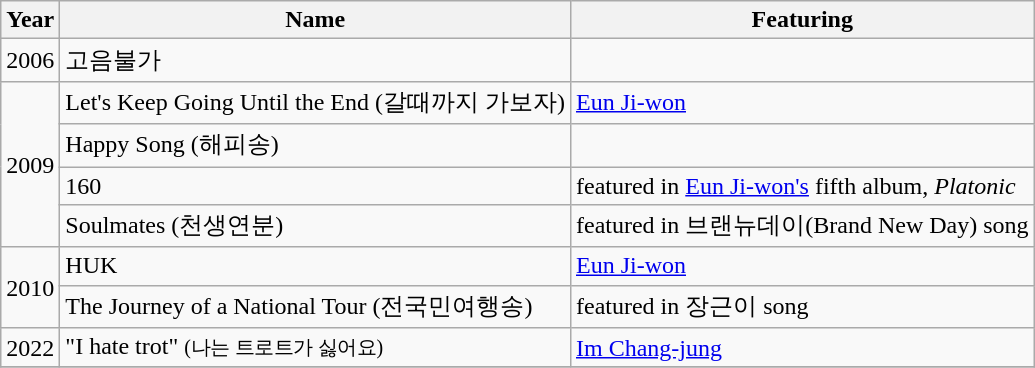<table class="wikitable">
<tr>
<th>Year</th>
<th>Name</th>
<th>Featuring</th>
</tr>
<tr>
<td>2006</td>
<td>고음불가</td>
<td></td>
</tr>
<tr>
<td rowspan="4">2009</td>
<td>Let's Keep Going Until the End (갈때까지 가보자)</td>
<td><a href='#'>Eun Ji-won</a></td>
</tr>
<tr>
<td>Happy Song (해피송)</td>
<td></td>
</tr>
<tr>
<td>160</td>
<td>featured in <a href='#'>Eun Ji-won's</a> fifth album, <em>Platonic</em></td>
</tr>
<tr>
<td>Soulmates (천생연분)</td>
<td>featured in 브랜뉴데이(Brand New Day) song</td>
</tr>
<tr>
<td rowspan="2">2010</td>
<td>HUK</td>
<td><a href='#'>Eun Ji-won</a></td>
</tr>
<tr>
<td>The Journey of a National Tour (전국민여행송)</td>
<td>featured in 장근이 song </td>
</tr>
<tr>
<td>2022</td>
<td>"I hate trot" <small>(나는 트로트가 싫어요)</small></td>
<td><a href='#'>Im Chang-jung</a></td>
</tr>
<tr>
</tr>
</table>
